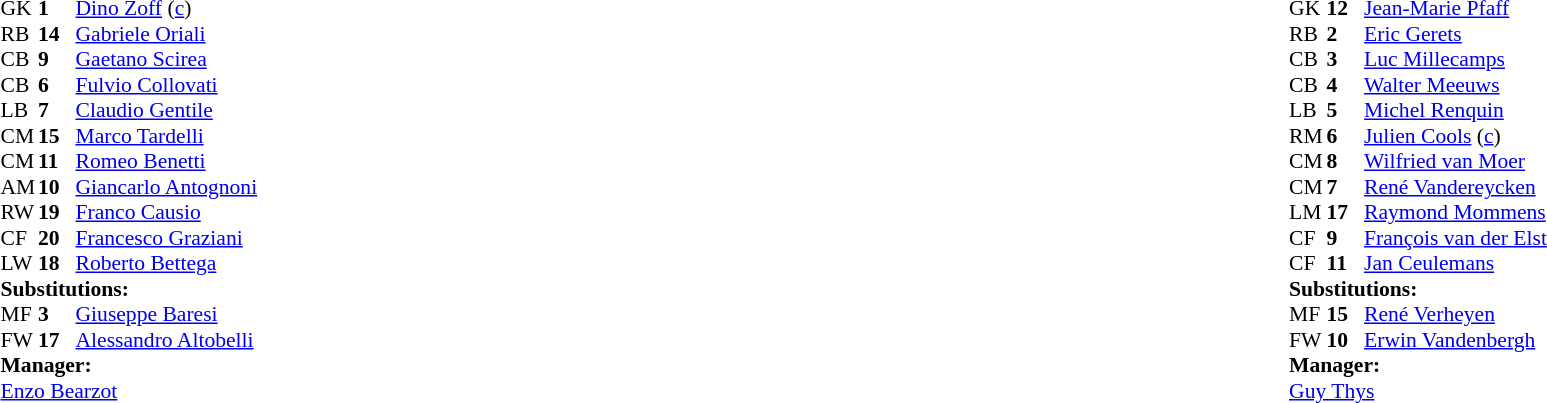<table style="width:100%;">
<tr>
<td style="vertical-align:top; width:40%;"><br><table style="font-size:90%" cellspacing="0" cellpadding="0">
<tr>
<th width="25"></th>
<th width="25"></th>
</tr>
<tr>
<td>GK</td>
<td><strong>1</strong></td>
<td><a href='#'>Dino Zoff</a> (<a href='#'>c</a>)</td>
</tr>
<tr>
<td>RB</td>
<td><strong>14</strong></td>
<td><a href='#'>Gabriele Oriali</a></td>
<td></td>
<td></td>
</tr>
<tr>
<td>CB</td>
<td><strong>9</strong></td>
<td><a href='#'>Gaetano Scirea</a></td>
</tr>
<tr>
<td>CB</td>
<td><strong>6</strong></td>
<td><a href='#'>Fulvio Collovati</a></td>
</tr>
<tr>
<td>LB</td>
<td><strong>7</strong></td>
<td><a href='#'>Claudio Gentile</a></td>
</tr>
<tr>
<td>CM</td>
<td><strong>15</strong></td>
<td><a href='#'>Marco Tardelli</a></td>
</tr>
<tr>
<td>CM</td>
<td><strong>11</strong></td>
<td><a href='#'>Romeo Benetti</a></td>
</tr>
<tr>
<td>AM</td>
<td><strong>10</strong></td>
<td><a href='#'>Giancarlo Antognoni</a></td>
<td></td>
<td></td>
</tr>
<tr>
<td>RW</td>
<td><strong>19</strong></td>
<td><a href='#'>Franco Causio</a></td>
<td></td>
</tr>
<tr>
<td>CF</td>
<td><strong>20</strong></td>
<td><a href='#'>Francesco Graziani</a></td>
</tr>
<tr>
<td>LW</td>
<td><strong>18</strong></td>
<td><a href='#'>Roberto Bettega</a></td>
</tr>
<tr>
<td colspan=3><strong>Substitutions:</strong></td>
</tr>
<tr>
<td>MF</td>
<td><strong>3</strong></td>
<td><a href='#'>Giuseppe Baresi</a></td>
<td></td>
<td></td>
</tr>
<tr>
<td>FW</td>
<td><strong>17</strong></td>
<td><a href='#'>Alessandro Altobelli</a></td>
<td></td>
<td></td>
</tr>
<tr>
<td colspan=3><strong>Manager:</strong></td>
</tr>
<tr>
<td colspan=3><a href='#'>Enzo Bearzot</a></td>
</tr>
</table>
</td>
<td valign="top"></td>
<td style="vertical-align:top; width:50%;"><br><table style="font-size:90%; margin:auto;" cellspacing="0" cellpadding="0">
<tr>
<th width=25></th>
<th width=25></th>
</tr>
<tr>
<td>GK</td>
<td><strong>12</strong></td>
<td><a href='#'>Jean-Marie Pfaff</a></td>
</tr>
<tr>
<td>RB</td>
<td><strong>2</strong></td>
<td><a href='#'>Eric Gerets</a></td>
</tr>
<tr>
<td>CB</td>
<td><strong>3</strong></td>
<td><a href='#'>Luc Millecamps</a></td>
</tr>
<tr>
<td>CB</td>
<td><strong>4</strong></td>
<td><a href='#'>Walter Meeuws</a></td>
<td></td>
</tr>
<tr>
<td>LB</td>
<td><strong>5</strong></td>
<td><a href='#'>Michel Renquin</a></td>
</tr>
<tr>
<td>RM</td>
<td><strong>6</strong></td>
<td><a href='#'>Julien Cools</a> (<a href='#'>c</a>)</td>
</tr>
<tr>
<td>CM</td>
<td><strong>8</strong></td>
<td><a href='#'>Wilfried van Moer</a></td>
<td></td>
<td></td>
</tr>
<tr>
<td>CM</td>
<td><strong>7</strong></td>
<td><a href='#'>René Vandereycken</a></td>
<td></td>
</tr>
<tr>
<td>LM</td>
<td><strong>17</strong></td>
<td><a href='#'>Raymond Mommens</a></td>
<td></td>
<td></td>
</tr>
<tr>
<td>CF</td>
<td><strong>9</strong></td>
<td><a href='#'>François van der Elst</a></td>
<td></td>
</tr>
<tr>
<td>CF</td>
<td><strong>11</strong></td>
<td><a href='#'>Jan Ceulemans</a></td>
</tr>
<tr>
<td colspan=3><strong>Substitutions:</strong></td>
</tr>
<tr>
<td>MF</td>
<td><strong>15</strong></td>
<td><a href='#'>René Verheyen</a></td>
<td></td>
<td></td>
</tr>
<tr>
<td>FW</td>
<td><strong>10</strong></td>
<td><a href='#'>Erwin Vandenbergh</a></td>
<td></td>
<td></td>
</tr>
<tr>
<td colspan=3><strong>Manager:</strong></td>
</tr>
<tr>
<td colspan=3><a href='#'>Guy Thys</a></td>
</tr>
</table>
</td>
</tr>
</table>
